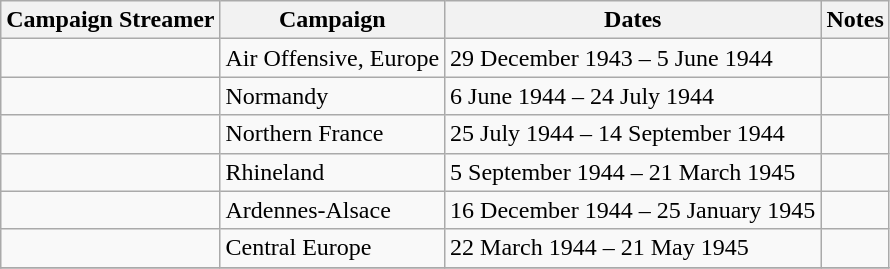<table class="wikitable">
<tr>
<th>Campaign Streamer</th>
<th>Campaign</th>
<th>Dates</th>
<th>Notes</th>
</tr>
<tr>
<td></td>
<td>Air Offensive, Europe</td>
<td>29 December 1943 – 5 June 1944</td>
<td></td>
</tr>
<tr>
<td></td>
<td>Normandy</td>
<td>6 June 1944 – 24 July 1944</td>
<td></td>
</tr>
<tr>
<td></td>
<td>Northern France</td>
<td>25 July 1944 – 14 September 1944</td>
<td></td>
</tr>
<tr>
<td></td>
<td>Rhineland</td>
<td>5 September 1944 – 21 March 1945</td>
<td></td>
</tr>
<tr>
<td></td>
<td>Ardennes-Alsace</td>
<td>16 December 1944 – 25 January 1945</td>
<td></td>
</tr>
<tr>
<td></td>
<td>Central Europe</td>
<td>22 March 1944 – 21 May 1945</td>
<td></td>
</tr>
<tr>
</tr>
</table>
